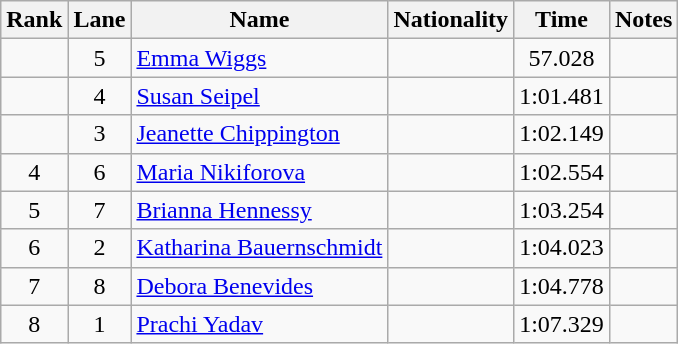<table class="wikitable" style="text-align:center;">
<tr>
<th>Rank</th>
<th>Lane</th>
<th>Name</th>
<th>Nationality</th>
<th>Time</th>
<th>Notes</th>
</tr>
<tr>
<td></td>
<td>5</td>
<td align=left><a href='#'>Emma Wiggs</a></td>
<td align=left></td>
<td>57.028</td>
<td></td>
</tr>
<tr>
<td></td>
<td>4</td>
<td align=left><a href='#'>Susan Seipel</a></td>
<td align=left></td>
<td>1:01.481</td>
<td></td>
</tr>
<tr>
<td></td>
<td>3</td>
<td align=left><a href='#'>Jeanette Chippington</a></td>
<td align=left></td>
<td>1:02.149</td>
<td></td>
</tr>
<tr>
<td>4</td>
<td>6</td>
<td align=left><a href='#'>Maria Nikiforova</a></td>
<td align=left></td>
<td>1:02.554</td>
<td></td>
</tr>
<tr>
<td>5</td>
<td>7</td>
<td align=left><a href='#'>Brianna Hennessy</a></td>
<td align=left></td>
<td>1:03.254</td>
<td></td>
</tr>
<tr>
<td>6</td>
<td>2</td>
<td align=left><a href='#'>Katharina Bauernschmidt</a></td>
<td align=left></td>
<td>1:04.023</td>
<td></td>
</tr>
<tr>
<td>7</td>
<td>8</td>
<td align=left><a href='#'>Debora Benevides</a></td>
<td align=left></td>
<td>1:04.778</td>
<td></td>
</tr>
<tr>
<td>8</td>
<td>1</td>
<td align=left><a href='#'>Prachi Yadav</a></td>
<td align=left></td>
<td>1:07.329</td>
<td></td>
</tr>
</table>
